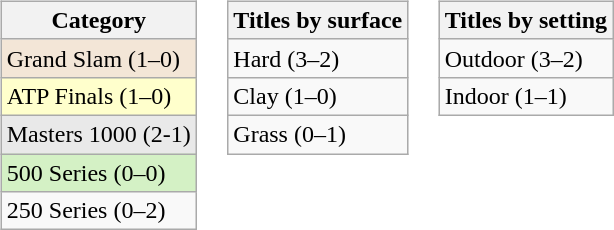<table>
<tr>
<td valign=top><br><table class=wikitable>
<tr>
<th>Category</th>
</tr>
<tr style="background:#f3e6d7;">
<td>Grand Slam (1–0)</td>
</tr>
<tr style="background:#ffc;">
<td>ATP Finals (1–0)</td>
</tr>
<tr style="background:#e9e9e9;">
<td>Masters 1000 (2-1)</td>
</tr>
<tr style="background:#d4f1c5;">
<td>500 Series (0–0)</td>
</tr>
<tr>
<td>250 Series (0–2)</td>
</tr>
</table>
</td>
<td valign=top><br><table class=wikitable>
<tr>
<th>Titles by surface</th>
</tr>
<tr>
<td>Hard (3–2)</td>
</tr>
<tr>
<td>Clay (1–0)</td>
</tr>
<tr>
<td>Grass (0–1)</td>
</tr>
</table>
</td>
<td valign=top><br><table class=wikitable>
<tr>
<th>Titles by setting</th>
</tr>
<tr>
<td>Outdoor (3–2)</td>
</tr>
<tr>
<td>Indoor (1–1)</td>
</tr>
</table>
</td>
</tr>
</table>
